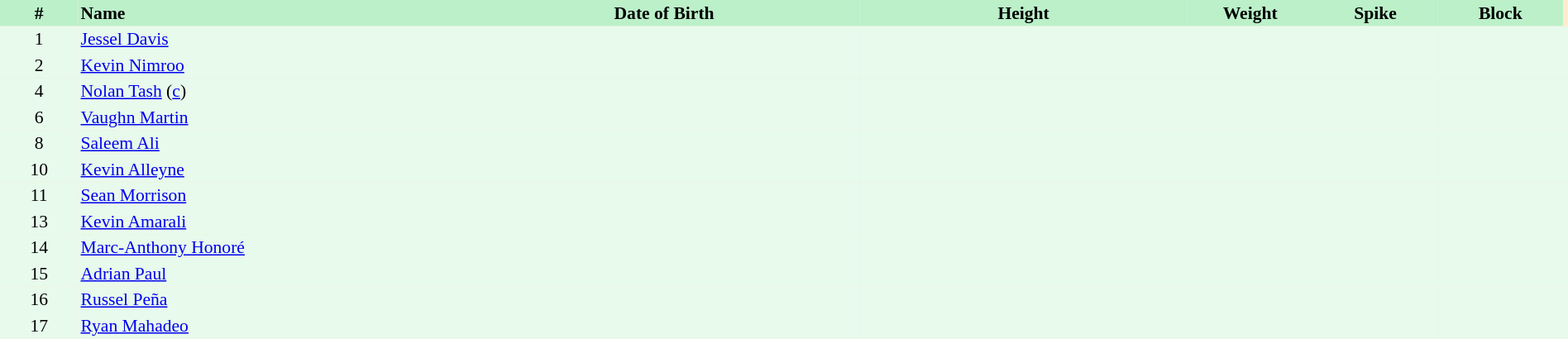<table border=0 cellpadding=2 cellspacing=0  |- bgcolor=#FFECCE style="text-align:center; font-size:90%;" width=100%>
<tr bgcolor=#BBF0C9>
<th width=5%>#</th>
<th width=25% align=left>Name</th>
<th width=25%>Date of Birth</th>
<th width=21%>Height</th>
<th width=8%>Weight</th>
<th width=8%>Spike</th>
<th width=8%>Block</th>
</tr>
<tr bgcolor=#E7FAEC>
<td>1</td>
<td align=left><a href='#'>Jessel Davis</a></td>
<td></td>
<td></td>
<td></td>
<td></td>
<td></td>
<td></td>
</tr>
<tr bgcolor=#E7FAEC>
<td>2</td>
<td align=left><a href='#'>Kevin Nimroo</a></td>
<td></td>
<td></td>
<td></td>
<td></td>
<td></td>
<td></td>
</tr>
<tr bgcolor=#E7FAEC>
<td>4</td>
<td align=left><a href='#'>Nolan Tash</a> (<a href='#'>c</a>)</td>
<td></td>
<td></td>
<td></td>
<td></td>
<td></td>
<td></td>
</tr>
<tr bgcolor=#E7FAEC>
<td>6</td>
<td align=left><a href='#'>Vaughn Martin</a></td>
<td></td>
<td></td>
<td></td>
<td></td>
<td></td>
<td></td>
</tr>
<tr bgcolor=#E7FAEC>
<td>8</td>
<td align=left><a href='#'>Saleem Ali</a></td>
<td></td>
<td></td>
<td></td>
<td></td>
<td></td>
<td></td>
</tr>
<tr bgcolor=#E7FAEC>
<td>10</td>
<td align=left><a href='#'>Kevin Alleyne</a></td>
<td></td>
<td></td>
<td></td>
<td></td>
<td></td>
<td></td>
</tr>
<tr bgcolor=#E7FAEC>
<td>11</td>
<td align=left><a href='#'>Sean Morrison</a></td>
<td></td>
<td></td>
<td></td>
<td></td>
<td></td>
<td></td>
</tr>
<tr bgcolor=#E7FAEC>
<td>13</td>
<td align=left><a href='#'>Kevin Amarali</a></td>
<td></td>
<td></td>
<td></td>
<td></td>
<td></td>
<td></td>
</tr>
<tr bgcolor=#E7FAEC>
<td>14</td>
<td align=left><a href='#'>Marc-Anthony Honoré</a></td>
<td></td>
<td></td>
<td></td>
<td></td>
<td></td>
<td></td>
</tr>
<tr bgcolor=#E7FAEC>
<td>15</td>
<td align=left><a href='#'>Adrian Paul</a></td>
<td></td>
<td></td>
<td></td>
<td></td>
<td></td>
<td></td>
</tr>
<tr bgcolor=#E7FAEC>
<td>16</td>
<td align=left><a href='#'>Russel Peña</a></td>
<td></td>
<td></td>
<td></td>
<td></td>
<td></td>
<td></td>
</tr>
<tr bgcolor=#E7FAEC>
<td>17</td>
<td align=left><a href='#'>Ryan Mahadeo</a></td>
<td></td>
<td></td>
<td></td>
<td></td>
<td></td>
<td></td>
</tr>
</table>
